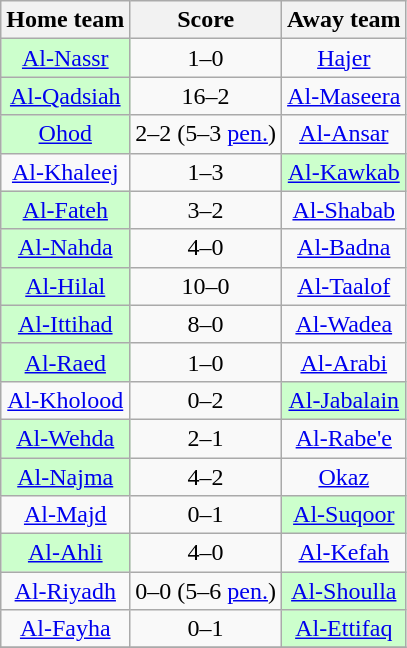<table class="wikitable" style="text-align: center">
<tr>
<th>Home team</th>
<th>Score</th>
<th>Away team</th>
</tr>
<tr>
<td bgcolor="ccffcc"><a href='#'>Al-Nassr</a></td>
<td>1–0</td>
<td><a href='#'>Hajer</a></td>
</tr>
<tr>
<td bgcolor="ccffcc"><a href='#'>Al-Qadsiah</a></td>
<td>16–2</td>
<td><a href='#'>Al-Maseera</a></td>
</tr>
<tr>
<td bgcolor="ccffcc"><a href='#'>Ohod</a></td>
<td>2–2 (5–3 <a href='#'>pen.</a>)</td>
<td><a href='#'>Al-Ansar</a></td>
</tr>
<tr>
<td><a href='#'>Al-Khaleej</a></td>
<td>1–3</td>
<td bgcolor="ccffcc"><a href='#'>Al-Kawkab</a></td>
</tr>
<tr>
<td bgcolor="ccffcc"><a href='#'>Al-Fateh</a></td>
<td>3–2</td>
<td><a href='#'>Al-Shabab</a></td>
</tr>
<tr>
<td bgcolor="ccffcc"><a href='#'>Al-Nahda</a></td>
<td>4–0</td>
<td><a href='#'>Al-Badna</a></td>
</tr>
<tr>
<td bgcolor="ccffcc"><a href='#'>Al-Hilal</a></td>
<td>10–0</td>
<td><a href='#'>Al-Taalof</a></td>
</tr>
<tr>
<td bgcolor="ccffcc"><a href='#'>Al-Ittihad</a></td>
<td>8–0</td>
<td><a href='#'>Al-Wadea</a></td>
</tr>
<tr>
<td bgcolor="ccffcc"><a href='#'>Al-Raed</a></td>
<td>1–0</td>
<td><a href='#'>Al-Arabi</a></td>
</tr>
<tr>
<td><a href='#'>Al-Kholood</a></td>
<td>0–2</td>
<td bgcolor="ccffcc"><a href='#'>Al-Jabalain</a></td>
</tr>
<tr>
<td bgcolor="ccffcc"><a href='#'>Al-Wehda</a></td>
<td>2–1</td>
<td><a href='#'>Al-Rabe'e</a></td>
</tr>
<tr>
<td bgcolor="ccffcc"><a href='#'>Al-Najma</a></td>
<td>4–2</td>
<td><a href='#'>Okaz</a></td>
</tr>
<tr>
<td><a href='#'>Al-Majd</a></td>
<td>0–1</td>
<td bgcolor="ccffcc"><a href='#'>Al-Suqoor</a></td>
</tr>
<tr>
<td bgcolor="ccffcc"><a href='#'>Al-Ahli</a></td>
<td>4–0</td>
<td><a href='#'>Al-Kefah</a></td>
</tr>
<tr>
<td><a href='#'>Al-Riyadh</a></td>
<td>0–0 (5–6 <a href='#'>pen.</a>)</td>
<td bgcolor="ccffcc"><a href='#'>Al-Shoulla</a></td>
</tr>
<tr>
<td><a href='#'>Al-Fayha</a></td>
<td>0–1</td>
<td bgcolor="ccffcc"><a href='#'>Al-Ettifaq</a></td>
</tr>
<tr>
</tr>
</table>
